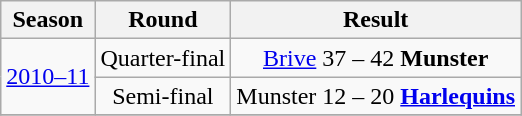<table class="wikitable collapsible collapsed" style="text-align:center;">
<tr>
<th>Season</th>
<th>Round</th>
<th>Result</th>
</tr>
<tr>
<td rowspan="2"><a href='#'>2010–11</a></td>
<td>Quarter-final</td>
<td colspan="7"><a href='#'>Brive</a> 37 – 42 <strong>Munster</strong></td>
</tr>
<tr>
<td>Semi-final</td>
<td colspan="7">Munster 12 – 20 <strong><a href='#'>Harlequins</a></strong></td>
</tr>
<tr>
</tr>
</table>
